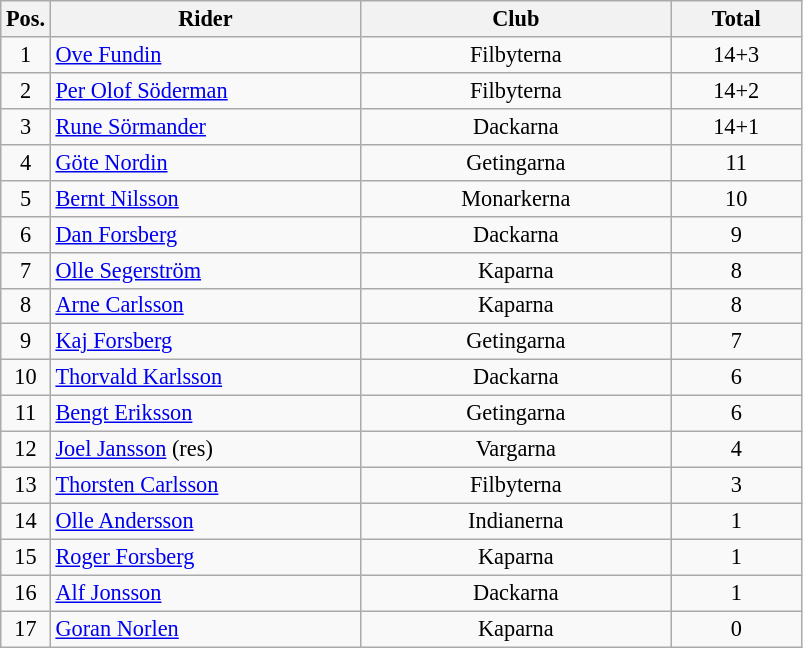<table class=wikitable style="font-size:93%;">
<tr>
<th width=25px>Pos.</th>
<th width=200px>Rider</th>
<th width=200px>Club</th>
<th width=80px>Total</th>
</tr>
<tr align=center>
<td>1</td>
<td align=left><a href='#'>Ove Fundin</a></td>
<td>Filbyterna</td>
<td>14+3</td>
</tr>
<tr align=center>
<td>2</td>
<td align=left><a href='#'>Per Olof Söderman</a></td>
<td>Filbyterna</td>
<td>14+2</td>
</tr>
<tr align=center>
<td>3</td>
<td align=left><a href='#'>Rune Sörmander</a></td>
<td>Dackarna</td>
<td>14+1</td>
</tr>
<tr align=center>
<td>4</td>
<td align=left><a href='#'>Göte Nordin</a></td>
<td>Getingarna</td>
<td>11</td>
</tr>
<tr align=center>
<td>5</td>
<td align=left><a href='#'>Bernt Nilsson</a></td>
<td>Monarkerna</td>
<td>10</td>
</tr>
<tr align=center>
<td>6</td>
<td align=left><a href='#'>Dan Forsberg</a></td>
<td>Dackarna</td>
<td>9</td>
</tr>
<tr align=center>
<td>7</td>
<td align=left><a href='#'>Olle Segerström</a></td>
<td>Kaparna</td>
<td>8</td>
</tr>
<tr align=center>
<td>8</td>
<td align=left><a href='#'>Arne Carlsson</a></td>
<td>Kaparna</td>
<td>8</td>
</tr>
<tr align=center>
<td>9</td>
<td align=left><a href='#'>Kaj Forsberg</a></td>
<td>Getingarna</td>
<td>7</td>
</tr>
<tr align=center>
<td>10</td>
<td align=left><a href='#'>Thorvald Karlsson</a></td>
<td>Dackarna</td>
<td>6</td>
</tr>
<tr align=center>
<td>11</td>
<td align=left><a href='#'>Bengt Eriksson</a></td>
<td>Getingarna</td>
<td>6</td>
</tr>
<tr align=center>
<td>12</td>
<td align=left><a href='#'>Joel Jansson</a> (res)</td>
<td>Vargarna</td>
<td>4</td>
</tr>
<tr align=center>
<td>13</td>
<td align=left><a href='#'>Thorsten Carlsson</a></td>
<td>Filbyterna</td>
<td>3</td>
</tr>
<tr align=center>
<td>14</td>
<td align=left><a href='#'>Olle Andersson</a></td>
<td>Indianerna</td>
<td>1</td>
</tr>
<tr align=center>
<td>15</td>
<td align=left><a href='#'>Roger Forsberg</a></td>
<td>Kaparna</td>
<td>1</td>
</tr>
<tr align=center>
<td>16</td>
<td align=left><a href='#'>Alf Jonsson</a></td>
<td>Dackarna</td>
<td>1</td>
</tr>
<tr align=center>
<td>17</td>
<td align=left><a href='#'>Goran Norlen</a></td>
<td>Kaparna</td>
<td>0</td>
</tr>
</table>
